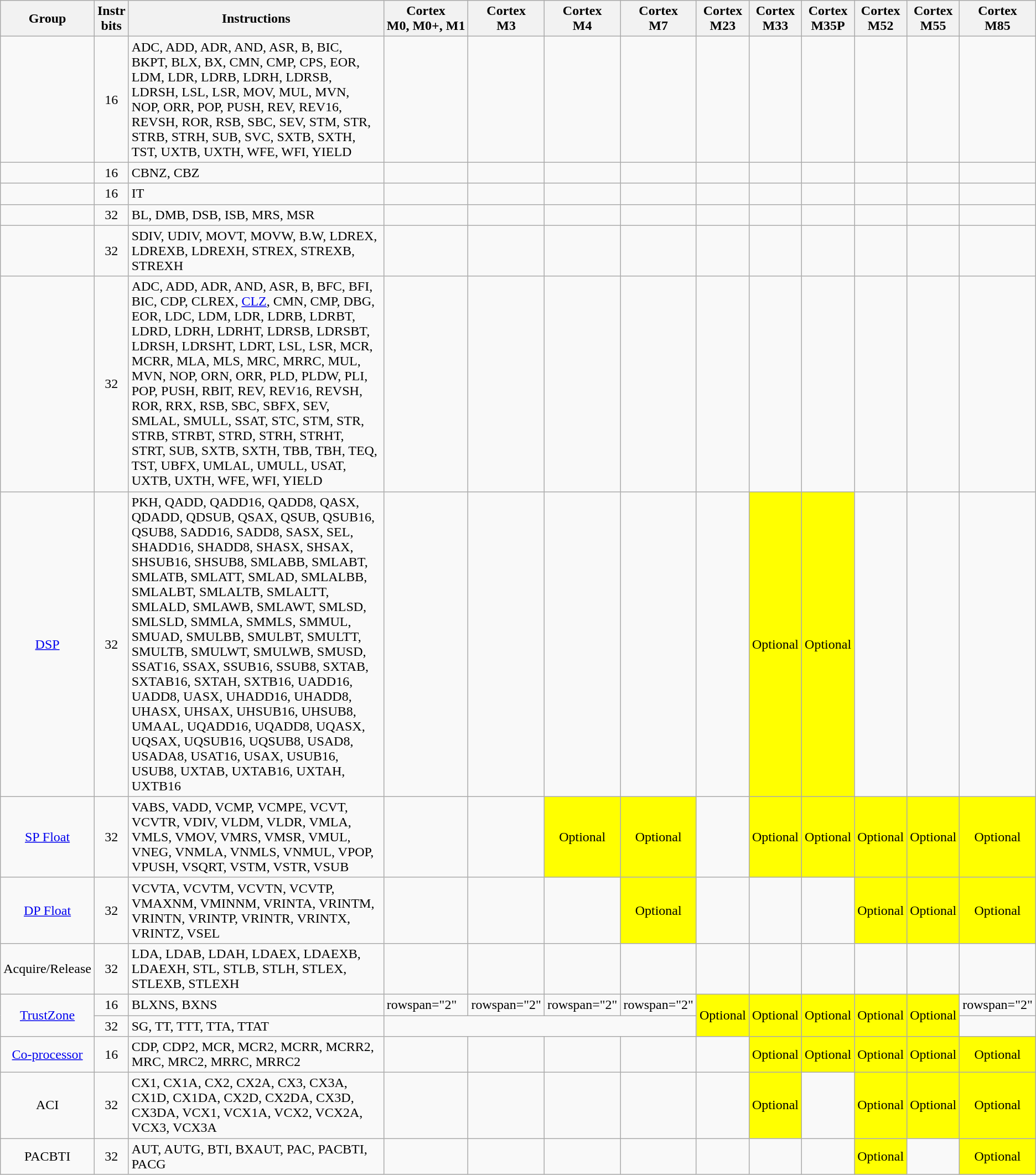<table class="wikitable">
<tr>
<th>Group</th>
<th>Instr<br>bits</th>
<th>Instructions</th>
<th>Cortex<br>M0, M0+, M1</th>
<th>Cortex<br>M3</th>
<th>Cortex<br>M4</th>
<th>Cortex<br>M7</th>
<th>Cortex<br>M23</th>
<th>Cortex<br>M33</th>
<th>Cortex<br>M35P</th>
<th>Cortex<br>M52</th>
<th>Cortex<br>M55</th>
<th>Cortex<br>M85</th>
</tr>
<tr>
<td style="text-align: center;"></td>
<td style="text-align: center;">16</td>
<td>ADC, ADD, ADR, AND, ASR, B, BIC, BKPT, BLX, BX, CMN, CMP, CPS, EOR, LDM, LDR, LDRB, LDRH, LDRSB, LDRSH, LSL, LSR, MOV, MUL, MVN, NOP, ORR, POP, PUSH, REV, REV16, REVSH, ROR, RSB, SBC, SEV, STM, STR, STRB, STRH, SUB, SVC, SXTB, SXTH, TST, UXTB, UXTH, WFE, WFI, YIELD</td>
<td></td>
<td></td>
<td></td>
<td></td>
<td></td>
<td></td>
<td></td>
<td></td>
<td></td>
<td></td>
</tr>
<tr>
<td style="text-align: center;"></td>
<td style="text-align: center;">16</td>
<td>CBNZ, CBZ</td>
<td></td>
<td></td>
<td></td>
<td></td>
<td></td>
<td></td>
<td></td>
<td></td>
<td></td>
<td></td>
</tr>
<tr>
<td style="text-align: center;"></td>
<td style="text-align: center;">16</td>
<td>IT</td>
<td></td>
<td></td>
<td></td>
<td></td>
<td></td>
<td></td>
<td></td>
<td></td>
<td></td>
<td></td>
</tr>
<tr>
<td style="text-align: center;"></td>
<td style="text-align: center;">32</td>
<td>BL, DMB, DSB, ISB, MRS, MSR</td>
<td></td>
<td></td>
<td></td>
<td></td>
<td></td>
<td></td>
<td></td>
<td></td>
<td></td>
<td></td>
</tr>
<tr>
<td style="text-align: center;"></td>
<td style="text-align: center;">32</td>
<td>SDIV, UDIV, MOVT, MOVW, B.W, LDREX, LDREXB, LDREXH, STREX, STREXB, STREXH</td>
<td></td>
<td></td>
<td></td>
<td></td>
<td></td>
<td></td>
<td></td>
<td></td>
<td></td>
<td></td>
</tr>
<tr>
<td style="text-align: center;"></td>
<td style="text-align: center;">32</td>
<td>ADC, ADD, ADR, AND, ASR, B, BFC, BFI, BIC, CDP, CLREX, <a href='#'>CLZ</a>, CMN, CMP, DBG, EOR, LDC, LDM, LDR, LDRB, LDRBT, LDRD, LDRH, LDRHT, LDRSB, LDRSBT, LDRSH, LDRSHT, LDRT, LSL, LSR, MCR, MCRR, MLA, MLS, MRC, MRRC, MUL, MVN, NOP, ORN, ORR, PLD, PLDW, PLI, POP, PUSH, RBIT, REV, REV16, REVSH, ROR, RRX, RSB, SBC, SBFX, SEV, SMLAL, SMULL, SSAT, STC, STM, STR, STRB, STRBT, STRD, STRH, STRHT, STRT, SUB, SXTB, SXTH, TBB, TBH, TEQ, TST, UBFX, UMLAL, UMULL, USAT, UXTB, UXTH, WFE, WFI, YIELD</td>
<td></td>
<td></td>
<td></td>
<td></td>
<td></td>
<td></td>
<td></td>
<td></td>
<td></td>
<td></td>
</tr>
<tr>
<td style="text-align: center;"><a href='#'>DSP</a></td>
<td style="text-align: center;">32</td>
<td>PKH, QADD, QADD16, QADD8, QASX, QDADD, QDSUB, QSAX, QSUB, QSUB16, QSUB8, SADD16, SADD8, SASX, SEL, SHADD16, SHADD8, SHASX, SHSAX, SHSUB16, SHSUB8, SMLABB, SMLABT, SMLATB, SMLATT, SMLAD, SMLALBB, SMLALBT, SMLALTB, SMLALTT, SMLALD, SMLAWB, SMLAWT, SMLSD, SMLSLD, SMMLA, SMMLS, SMMUL, SMUAD, SMULBB, SMULBT, SMULTT, SMULTB, SMULWT, SMULWB, SMUSD, SSAT16, SSAX, SSUB16, SSUB8, SXTAB, SXTAB16, SXTAH, SXTB16, UADD16, UADD8, UASX, UHADD16, UHADD8, UHASX, UHSAX, UHSUB16, UHSUB8, UMAAL, UQADD16, UQADD8, UQASX, UQSAX, UQSUB16, UQSUB8, USAD8, USADA8, USAT16, USAX, USUB16, USUB8, UXTAB, UXTAB16, UXTAH, UXTB16</td>
<td></td>
<td></td>
<td></td>
<td></td>
<td></td>
<td style="background: yellow; text-align: center;">Optional</td>
<td style="background: yellow; text-align: center;">Optional</td>
<td></td>
<td></td>
<td></td>
</tr>
<tr>
<td style="text-align: center;"><a href='#'>SP Float</a></td>
<td style="text-align: center;">32</td>
<td>VABS, VADD, VCMP, VCMPE, VCVT, VCVTR, VDIV, VLDM, VLDR, VMLA, VMLS, VMOV, VMRS, VMSR, VMUL, VNEG, VNMLA, VNMLS, VNMUL, VPOP, VPUSH, VSQRT, VSTM, VSTR, VSUB</td>
<td></td>
<td></td>
<td style="background: yellow; text-align: center;">Optional</td>
<td style="background: yellow; text-align: center;">Optional</td>
<td></td>
<td style="background: yellow; text-align: center;">Optional</td>
<td style="background: yellow; text-align: center;">Optional</td>
<td style="background: yellow; text-align: center;">Optional</td>
<td style="background: yellow; text-align: center;">Optional</td>
<td style="background: yellow; text-align: center;">Optional</td>
</tr>
<tr>
<td style="text-align: center;"><a href='#'>DP Float</a></td>
<td style="text-align: center;">32</td>
<td>VCVTA, VCVTM, VCVTN, VCVTP, VMAXNM, VMINNM, VRINTA, VRINTM, VRINTN, VRINTP, VRINTR, VRINTX, VRINTZ, VSEL</td>
<td></td>
<td></td>
<td></td>
<td style="background: yellow; text-align: center;">Optional</td>
<td></td>
<td></td>
<td></td>
<td style="background: yellow; text-align: center;">Optional</td>
<td style="background: yellow; text-align: center;">Optional</td>
<td style="background: yellow; text-align: center;">Optional</td>
</tr>
<tr>
<td style="text-align: center;">Acquire/Release</td>
<td style="text-align: center;">32</td>
<td>LDA, LDAB, LDAH, LDAEX, LDAEXB, LDAEXH, STL, STLB, STLH, STLEX, STLEXB, STLEXH</td>
<td></td>
<td></td>
<td></td>
<td></td>
<td></td>
<td></td>
<td></td>
<td></td>
<td></td>
<td></td>
</tr>
<tr>
<td rowspan="2" style="text-align: center;"><a href='#'>TrustZone</a></td>
<td style="text-align: center;">16</td>
<td>BLXNS, BXNS</td>
<td>rowspan="2" </td>
<td>rowspan="2" </td>
<td>rowspan="2" </td>
<td>rowspan="2" </td>
<td rowspan="2" style="background: yellow; text-align: center;">Optional</td>
<td rowspan="2" style="background: yellow; text-align: center;">Optional</td>
<td rowspan="2" style="background: yellow; text-align: center;">Optional</td>
<td rowspan="2" style="background: yellow; text-align: center;">Optional</td>
<td rowspan="2" style="background: yellow; text-align: center;">Optional</td>
<td>rowspan="2" </td>
</tr>
<tr>
<td style="text-align: center;">32</td>
<td>SG, TT, TTT, TTA, TTAT</td>
</tr>
<tr>
<td style="text-align: center;"><a href='#'>Co-processor</a></td>
<td style="text-align: center;">16</td>
<td>CDP, CDP2, MCR, MCR2, MCRR, MCRR2, MRC, MRC2, MRRC, MRRC2</td>
<td></td>
<td></td>
<td></td>
<td></td>
<td></td>
<td style="background: yellow; text-align: center;">Optional</td>
<td style="background: yellow; text-align: center;">Optional</td>
<td style="background: yellow; text-align: center;">Optional</td>
<td style="background: yellow; text-align: center;">Optional</td>
<td style="background: yellow; text-align: center;">Optional</td>
</tr>
<tr>
<td style="text-align: center;">ACI</td>
<td style="text-align: center;">32</td>
<td>CX1, CX1A, CX2, CX2A, CX3, CX3A, CX1D, CX1DA, CX2D, CX2DA, CX3D, CX3DA, VCX1, VCX1A, VCX2, VCX2A, VCX3, VCX3A</td>
<td></td>
<td></td>
<td></td>
<td></td>
<td></td>
<td style="background: yellow; text-align: center;">Optional</td>
<td></td>
<td style="background: yellow; text-align: center;">Optional</td>
<td style="background: yellow; text-align: center;">Optional</td>
<td style="background: yellow; text-align: center;">Optional</td>
</tr>
<tr>
<td style="text-align: center;">PACBTI</td>
<td style="text-align: center;">32</td>
<td>AUT, AUTG, BTI, BXAUT, PAC, PACBTI, PACG</td>
<td></td>
<td></td>
<td></td>
<td></td>
<td></td>
<td></td>
<td></td>
<td style="background: yellow; text-align: center;">Optional</td>
<td></td>
<td style="background: yellow; text-align: center;">Optional</td>
</tr>
</table>
